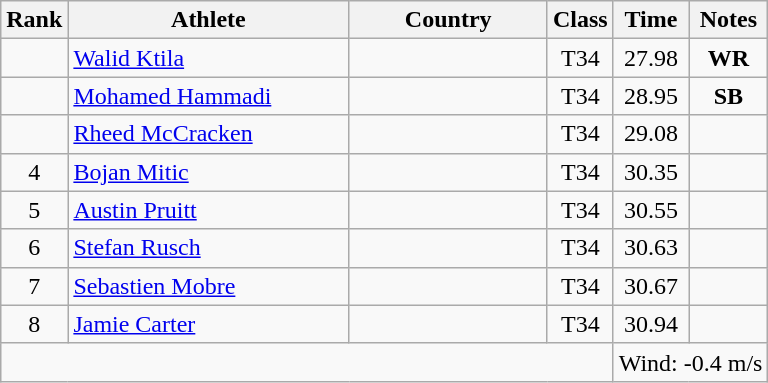<table class="wikitable sortable" style="text-align:center">
<tr>
<th>Rank</th>
<th style="width:180px">Athlete</th>
<th style="width:125px">Country</th>
<th>Class</th>
<th>Time</th>
<th>Notes</th>
</tr>
<tr>
<td></td>
<td style="text-align:left;"><a href='#'>Walid Ktila</a></td>
<td style="text-align:left;"></td>
<td>T34</td>
<td>27.98</td>
<td><strong>WR</strong></td>
</tr>
<tr>
<td></td>
<td style="text-align:left;"><a href='#'>Mohamed Hammadi</a></td>
<td style="text-align:left;"></td>
<td>T34</td>
<td>28.95</td>
<td><strong>SB</strong></td>
</tr>
<tr>
<td></td>
<td style="text-align:left;"><a href='#'>Rheed McCracken</a></td>
<td style="text-align:left;"></td>
<td>T34</td>
<td>29.08</td>
<td></td>
</tr>
<tr>
<td>4</td>
<td style="text-align:left;"><a href='#'>Bojan Mitic</a></td>
<td style="text-align:left;"></td>
<td>T34</td>
<td>30.35</td>
<td></td>
</tr>
<tr>
<td>5</td>
<td style="text-align:left;"><a href='#'>Austin Pruitt</a></td>
<td style="text-align:left;"></td>
<td>T34</td>
<td>30.55</td>
<td></td>
</tr>
<tr>
<td>6</td>
<td style="text-align:left;"><a href='#'>Stefan Rusch</a></td>
<td style="text-align:left;"></td>
<td>T34</td>
<td>30.63</td>
<td></td>
</tr>
<tr>
<td>7</td>
<td style="text-align:left;"><a href='#'>Sebastien Mobre</a></td>
<td style="text-align:left;"></td>
<td>T34</td>
<td>30.67</td>
<td></td>
</tr>
<tr>
<td>8</td>
<td style="text-align:left;"><a href='#'>Jamie Carter</a></td>
<td style="text-align:left;"></td>
<td>T34</td>
<td>30.94</td>
<td></td>
</tr>
<tr class="sortbottom">
<td colspan="4"></td>
<td colspan="2">Wind: -0.4 m/s</td>
</tr>
</table>
